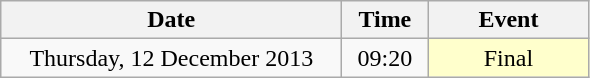<table class = "wikitable" style="text-align:center;">
<tr>
<th width=220>Date</th>
<th width=50>Time</th>
<th width=100>Event</th>
</tr>
<tr>
<td>Thursday, 12 December 2013</td>
<td>09:20</td>
<td bgcolor=ffffcc>Final</td>
</tr>
</table>
